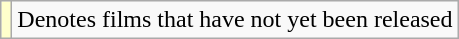<table class="wikitable">
<tr>
<td style="background:#FFFFCC;"></td>
<td>Denotes films that have not yet been released</td>
</tr>
</table>
